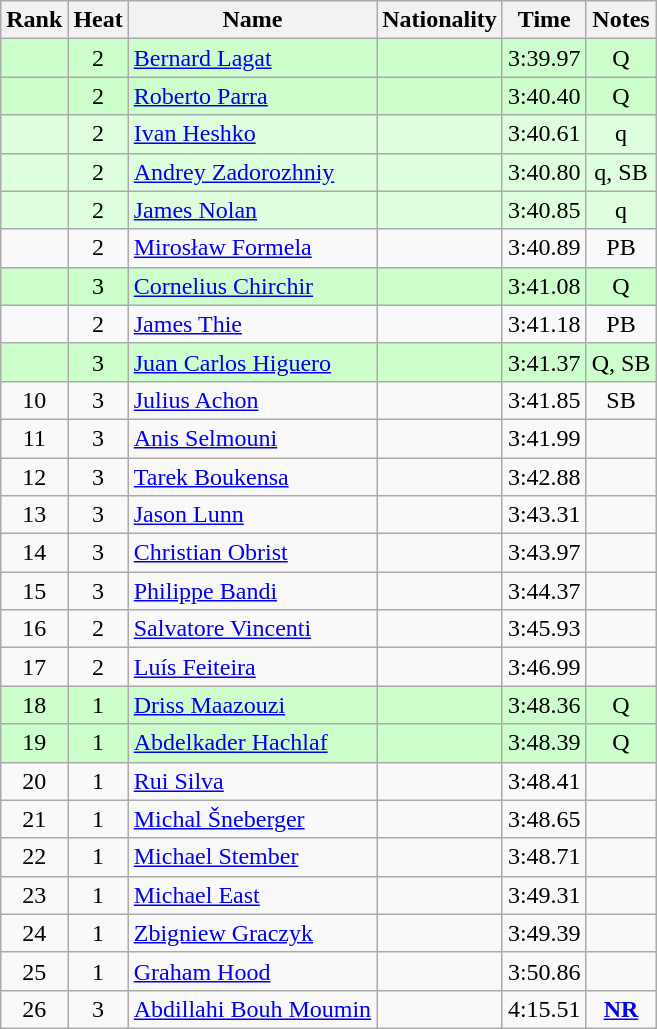<table class="wikitable sortable" style="text-align:center">
<tr>
<th>Rank</th>
<th>Heat</th>
<th>Name</th>
<th>Nationality</th>
<th>Time</th>
<th>Notes</th>
</tr>
<tr bgcolor=ccffcc>
<td></td>
<td>2</td>
<td align="left"><a href='#'>Bernard Lagat</a></td>
<td align=left></td>
<td>3:39.97</td>
<td>Q</td>
</tr>
<tr bgcolor=ccffcc>
<td></td>
<td>2</td>
<td align="left"><a href='#'>Roberto Parra</a></td>
<td align=left></td>
<td>3:40.40</td>
<td>Q</td>
</tr>
<tr bgcolor=ddffdd>
<td></td>
<td>2</td>
<td align="left"><a href='#'>Ivan Heshko</a></td>
<td align=left></td>
<td>3:40.61</td>
<td>q</td>
</tr>
<tr bgcolor=ddffdd>
<td></td>
<td>2</td>
<td align="left"><a href='#'>Andrey Zadorozhniy</a></td>
<td align=left></td>
<td>3:40.80</td>
<td>q, SB</td>
</tr>
<tr bgcolor=ddffdd>
<td></td>
<td>2</td>
<td align="left"><a href='#'>James Nolan</a></td>
<td align=left></td>
<td>3:40.85</td>
<td>q</td>
</tr>
<tr>
<td></td>
<td>2</td>
<td align="left"><a href='#'>Mirosław Formela</a></td>
<td align=left></td>
<td>3:40.89</td>
<td>PB</td>
</tr>
<tr bgcolor=ccffcc>
<td></td>
<td>3</td>
<td align="left"><a href='#'>Cornelius Chirchir</a></td>
<td align=left></td>
<td>3:41.08</td>
<td>Q</td>
</tr>
<tr>
<td></td>
<td>2</td>
<td align="left"><a href='#'>James Thie</a></td>
<td align=left></td>
<td>3:41.18</td>
<td>PB</td>
</tr>
<tr bgcolor=ccffcc>
<td></td>
<td>3</td>
<td align="left"><a href='#'>Juan Carlos Higuero</a></td>
<td align=left></td>
<td>3:41.37</td>
<td>Q, SB</td>
</tr>
<tr>
<td>10</td>
<td>3</td>
<td align="left"><a href='#'>Julius Achon</a></td>
<td align=left></td>
<td>3:41.85</td>
<td>SB</td>
</tr>
<tr>
<td>11</td>
<td>3</td>
<td align="left"><a href='#'>Anis Selmouni</a></td>
<td align=left></td>
<td>3:41.99</td>
<td></td>
</tr>
<tr>
<td>12</td>
<td>3</td>
<td align="left"><a href='#'>Tarek Boukensa</a></td>
<td align=left></td>
<td>3:42.88</td>
<td></td>
</tr>
<tr>
<td>13</td>
<td>3</td>
<td align="left"><a href='#'>Jason Lunn</a></td>
<td align=left></td>
<td>3:43.31</td>
<td></td>
</tr>
<tr>
<td>14</td>
<td>3</td>
<td align="left"><a href='#'>Christian Obrist</a></td>
<td align=left></td>
<td>3:43.97</td>
<td></td>
</tr>
<tr>
<td>15</td>
<td>3</td>
<td align="left"><a href='#'>Philippe Bandi</a></td>
<td align=left></td>
<td>3:44.37</td>
<td></td>
</tr>
<tr>
<td>16</td>
<td>2</td>
<td align="left"><a href='#'>Salvatore Vincenti</a></td>
<td align=left></td>
<td>3:45.93</td>
<td></td>
</tr>
<tr>
<td>17</td>
<td>2</td>
<td align="left"><a href='#'>Luís Feiteira</a></td>
<td align=left></td>
<td>3:46.99</td>
<td></td>
</tr>
<tr bgcolor=ccffcc>
<td>18</td>
<td>1</td>
<td align="left"><a href='#'>Driss Maazouzi</a></td>
<td align=left></td>
<td>3:48.36</td>
<td>Q</td>
</tr>
<tr bgcolor=ccffcc>
<td>19</td>
<td>1</td>
<td align="left"><a href='#'>Abdelkader Hachlaf</a></td>
<td align=left></td>
<td>3:48.39</td>
<td>Q</td>
</tr>
<tr>
<td>20</td>
<td>1</td>
<td align="left"><a href='#'>Rui Silva</a></td>
<td align=left></td>
<td>3:48.41</td>
<td></td>
</tr>
<tr>
<td>21</td>
<td>1</td>
<td align="left"><a href='#'>Michal Šneberger</a></td>
<td align=left></td>
<td>3:48.65</td>
<td></td>
</tr>
<tr>
<td>22</td>
<td>1</td>
<td align="left"><a href='#'>Michael Stember</a></td>
<td align=left></td>
<td>3:48.71</td>
<td></td>
</tr>
<tr>
<td>23</td>
<td>1</td>
<td align="left"><a href='#'>Michael East</a></td>
<td align=left></td>
<td>3:49.31</td>
<td></td>
</tr>
<tr>
<td>24</td>
<td>1</td>
<td align="left"><a href='#'>Zbigniew Graczyk</a></td>
<td align=left></td>
<td>3:49.39</td>
<td></td>
</tr>
<tr>
<td>25</td>
<td>1</td>
<td align="left"><a href='#'>Graham Hood</a></td>
<td align=left></td>
<td>3:50.86</td>
<td></td>
</tr>
<tr>
<td>26</td>
<td>3</td>
<td align="left"><a href='#'>Abdillahi Bouh Moumin</a></td>
<td align=left></td>
<td>4:15.51</td>
<td><strong><a href='#'>NR</a></strong></td>
</tr>
</table>
